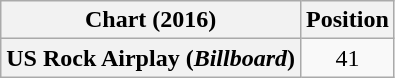<table class="wikitable plainrowheaders" style="text-align:center;">
<tr>
<th>Chart (2016)</th>
<th>Position</th>
</tr>
<tr>
<th scope="row">US Rock Airplay (<em>Billboard</em>)</th>
<td>41</td>
</tr>
</table>
